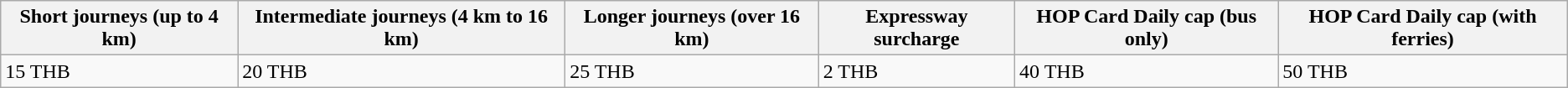<table class="wikitable">
<tr>
<th>Short journeys (up to 4 km)</th>
<th>Intermediate journeys (4 km to 16 km)</th>
<th>Longer journeys (over 16 km)</th>
<th>Expressway surcharge</th>
<th>HOP Card Daily cap (bus only)</th>
<th>HOP Card Daily cap (with ferries)</th>
</tr>
<tr>
<td>15 THB</td>
<td>20 THB</td>
<td>25 THB</td>
<td>2 THB</td>
<td>40 THB</td>
<td>50 THB</td>
</tr>
</table>
